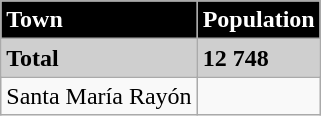<table class="wikitable">
<tr style="background:#000000; color:#FFFFFF;">
<td><strong>Town</strong></td>
<td><strong>Population</strong></td>
</tr>
<tr style="background:#CFCFCF;">
<td><strong>Total</strong></td>
<td><strong>12 748</strong></td>
</tr>
<tr>
<td>Santa María Rayón</td>
<td></td>
</tr>
</table>
